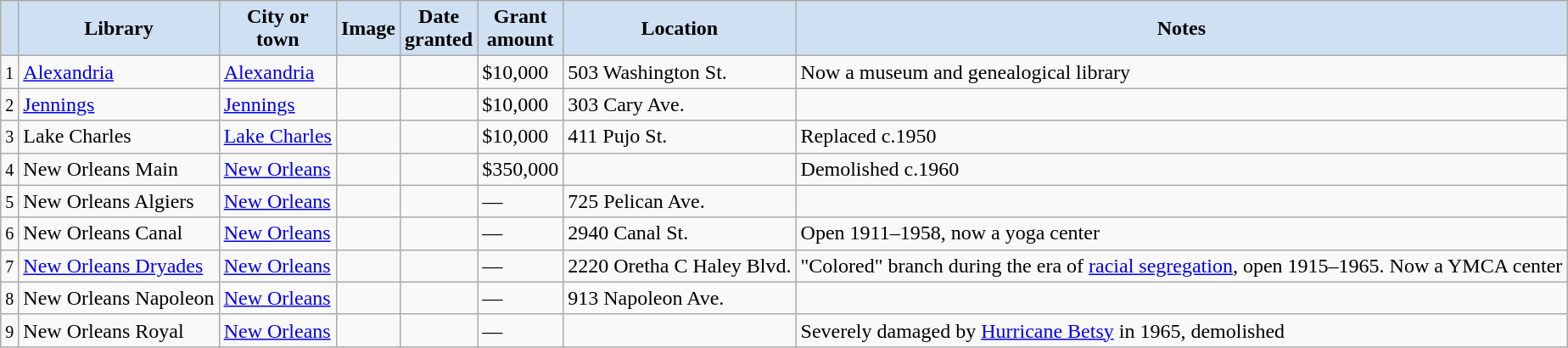<table class="wikitable sortable" align="center">
<tr>
<th style="background-color:#CEE0F2;"></th>
<th style="background-color:#CEE0F2;">Library</th>
<th style="background-color:#CEE0F2;">City or<br>town</th>
<th style="background-color:#CEE0F2;" class="unsortable">Image</th>
<th style="background-color:#CEE0F2;">Date<br>granted</th>
<th style="background-color:#CEE0F2;">Grant<br>amount</th>
<th style="background-color:#CEE0F2;">Location</th>
<th style="background-color:#CEE0F2;" class="unsortable">Notes</th>
</tr>
<tr ->
<td><small>1</small></td>
<td><a href='#'>Alexandria</a></td>
<td><a href='#'>Alexandria</a></td>
<td></td>
<td></td>
<td>$10,000</td>
<td>503 Washington St.</td>
<td>Now a museum and genealogical library</td>
</tr>
<tr ->
<td><small>2</small></td>
<td><a href='#'>Jennings</a></td>
<td><a href='#'>Jennings</a></td>
<td></td>
<td></td>
<td>$10,000</td>
<td>303 Cary Ave.</td>
<td></td>
</tr>
<tr ->
<td align=center><small>3</small></td>
<td>Lake Charles</td>
<td><a href='#'>Lake Charles</a></td>
<td></td>
<td></td>
<td>$10,000</td>
<td>411 Pujo St.</td>
<td>Replaced c.1950</td>
</tr>
<tr ->
<td align=center><small>4</small></td>
<td>New Orleans Main</td>
<td><a href='#'>New Orleans</a></td>
<td></td>
<td></td>
<td>$350,000</td>
<td></td>
<td>Demolished c.1960</td>
</tr>
<tr ->
<td align=center><small>5</small></td>
<td>New Orleans Algiers</td>
<td><a href='#'>New Orleans</a></td>
<td></td>
<td></td>
<td>—</td>
<td>725 Pelican Ave.</td>
<td></td>
</tr>
<tr ->
<td align=center><small>6</small></td>
<td>New Orleans Canal</td>
<td><a href='#'>New Orleans</a></td>
<td></td>
<td></td>
<td>—</td>
<td>2940 Canal St.</td>
<td>Open 1911–1958, now a yoga center</td>
</tr>
<tr ->
<td align=center><small>7</small></td>
<td><a href='#'>New Orleans Dryades</a></td>
<td><a href='#'>New Orleans</a></td>
<td></td>
<td></td>
<td>—</td>
<td>2220 Oretha C Haley Blvd.</td>
<td>"Colored" branch during the era of <a href='#'>racial segregation</a>, open 1915–1965. Now a YMCA center</td>
</tr>
<tr ->
<td><small>8</small></td>
<td>New Orleans Napoleon</td>
<td><a href='#'>New Orleans</a></td>
<td></td>
<td></td>
<td>—</td>
<td>913 Napoleon Ave.</td>
<td></td>
</tr>
<tr ->
<td align=center><small>9</small></td>
<td>New Orleans Royal</td>
<td><a href='#'>New Orleans</a></td>
<td></td>
<td></td>
<td>—</td>
<td></td>
<td>Severely damaged by <a href='#'>Hurricane Betsy</a> in 1965, demolished</td>
</tr>
</table>
